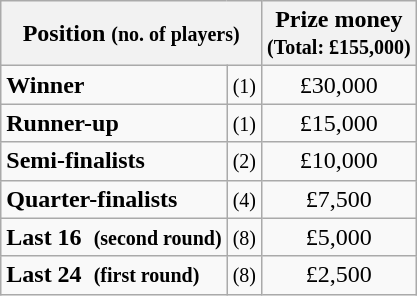<table class="wikitable">
<tr>
<th colspan=2>Position <small>(no. of players)</small></th>
<th>Prize money<br><small>(Total: £155,000)</small></th>
</tr>
<tr>
<td><strong>Winner</strong></td>
<td align=center><small>(1)</small></td>
<td align=center>£30,000</td>
</tr>
<tr>
<td><strong>Runner-up</strong></td>
<td align=center><small>(1)</small></td>
<td align=center>£15,000</td>
</tr>
<tr>
<td><strong>Semi-finalists</strong></td>
<td align=center><small>(2)</small></td>
<td align=center>£10,000</td>
</tr>
<tr>
<td><strong>Quarter-finalists</strong></td>
<td align=center><small>(4)</small></td>
<td align=center>£7,500</td>
</tr>
<tr>
<td><strong>Last 16  <small>(second round)</small></strong></td>
<td align=center><small>(8)</small></td>
<td align=center>£5,000</td>
</tr>
<tr>
<td><strong>Last 24  <small>(first round)</small></strong></td>
<td align=center><small>(8)</small></td>
<td align=center>£2,500</td>
</tr>
</table>
